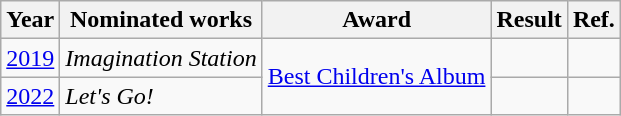<table class="wikitable">
<tr>
<th>Year</th>
<th>Nominated works</th>
<th>Award</th>
<th>Result</th>
<th>Ref.</th>
</tr>
<tr>
<td><a href='#'>2019</a></td>
<td><em>Imagination Station</em></td>
<td rowspan="2"><a href='#'>Best Children's Album</a></td>
<td></td>
<td></td>
</tr>
<tr>
<td><a href='#'>2022</a></td>
<td><em>Let's Go!</em></td>
<td></td>
<td></td>
</tr>
</table>
